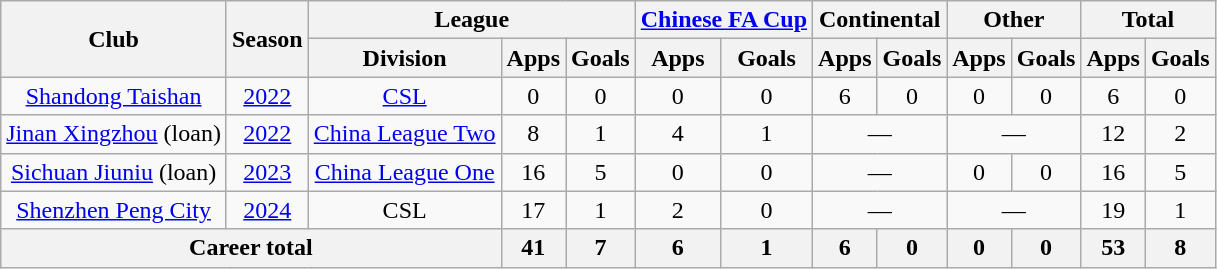<table class=wikitable style=text-align:center>
<tr>
<th rowspan="2">Club</th>
<th rowspan="2">Season</th>
<th colspan="3">League</th>
<th colspan="2"><a href='#'>Chinese FA Cup</a></th>
<th colspan="2">Continental</th>
<th colspan="2">Other</th>
<th colspan="2">Total</th>
</tr>
<tr>
<th>Division</th>
<th>Apps</th>
<th>Goals</th>
<th>Apps</th>
<th>Goals</th>
<th>Apps</th>
<th>Goals</th>
<th>Apps</th>
<th>Goals</th>
<th>Apps</th>
<th>Goals</th>
</tr>
<tr>
<td><a href='#'>Shandong Taishan</a></td>
<td><a href='#'>2022</a></td>
<td><a href='#'>CSL</a></td>
<td>0</td>
<td>0</td>
<td>0</td>
<td>0</td>
<td>6</td>
<td>0</td>
<td>0</td>
<td>0</td>
<td>6</td>
<td>0</td>
</tr>
<tr>
<td><a href='#'>Jinan Xingzhou</a> (loan)</td>
<td><a href='#'>2022</a></td>
<td><a href='#'>China League Two</a></td>
<td>8</td>
<td>1</td>
<td>4</td>
<td>1</td>
<td colspan="2">—</td>
<td colspan="2">—</td>
<td>12</td>
<td>2</td>
</tr>
<tr>
<td><a href='#'>Sichuan Jiuniu</a> (loan)</td>
<td><a href='#'>2023</a></td>
<td><a href='#'>China League One</a></td>
<td>16</td>
<td>5</td>
<td>0</td>
<td>0</td>
<td colspan="2">—</td>
<td>0</td>
<td>0</td>
<td>16</td>
<td>5</td>
</tr>
<tr>
<td><a href='#'>Shenzhen Peng City</a></td>
<td><a href='#'>2024</a></td>
<td>CSL</td>
<td>17</td>
<td>1</td>
<td>2</td>
<td>0</td>
<td colspan="2">—</td>
<td colspan="2">—</td>
<td>19</td>
<td>1</td>
</tr>
<tr>
<th colspan="3">Career total</th>
<th>41</th>
<th>7</th>
<th>6</th>
<th>1</th>
<th>6</th>
<th>0</th>
<th>0</th>
<th>0</th>
<th>53</th>
<th>8</th>
</tr>
</table>
